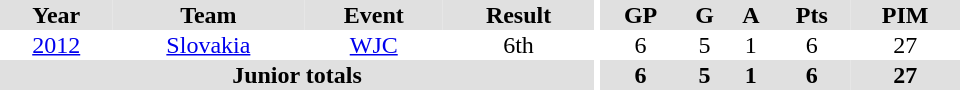<table border="0" cellpadding="1" cellspacing="0" ID="Table3" style="text-align:center; width:40em">
<tr ALIGN="center" bgcolor="#e0e0e0">
<th>Year</th>
<th>Team</th>
<th>Event</th>
<th>Result</th>
<th rowspan="99" bgcolor="#ffffff"></th>
<th>GP</th>
<th>G</th>
<th>A</th>
<th>Pts</th>
<th>PIM</th>
</tr>
<tr>
<td><a href='#'>2012</a></td>
<td><a href='#'>Slovakia</a></td>
<td><a href='#'>WJC</a></td>
<td>6th</td>
<td>6</td>
<td>5</td>
<td>1</td>
<td>6</td>
<td>27</td>
</tr>
<tr bgcolor="#e0e0e0">
<th colspan="4">Junior totals</th>
<th>6</th>
<th>5</th>
<th>1</th>
<th>6</th>
<th>27</th>
</tr>
</table>
